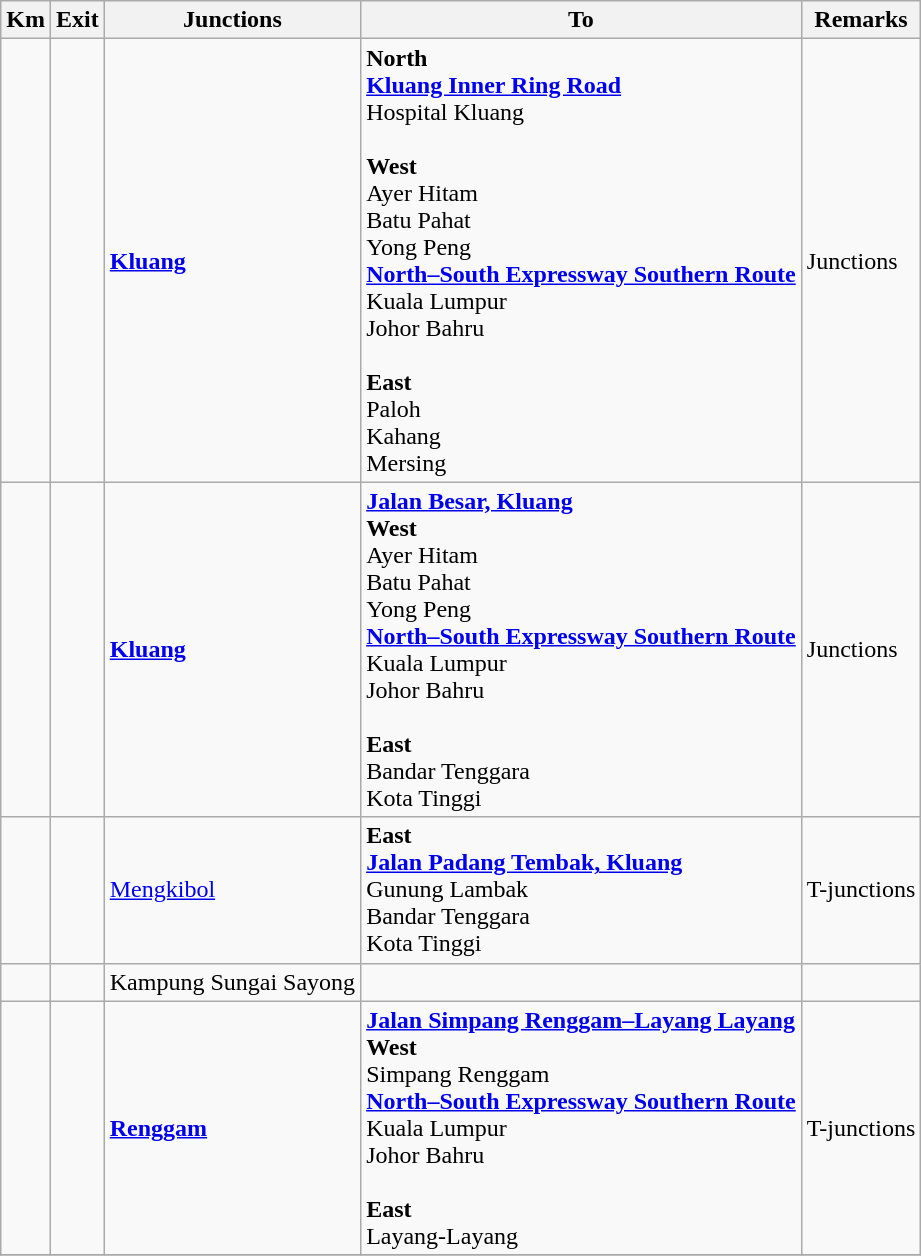<table class="wikitable">
<tr>
<th>Km</th>
<th>Exit</th>
<th>Junctions</th>
<th>To</th>
<th>Remarks</th>
</tr>
<tr>
<td></td>
<td></td>
<td><strong><a href='#'>Kluang</a></strong></td>
<td><strong>North</strong><br> <strong><a href='#'>Kluang Inner Ring Road</a></strong><br>Hospital Kluang<br><br><strong>West</strong><br> Ayer Hitam<br> Batu Pahat<br> Yong Peng<br>  <strong><a href='#'>North–South Expressway Southern Route</a></strong><br>Kuala Lumpur<br>Johor Bahru<br><br><strong>East</strong><br> Paloh<br> Kahang<br>  Mersing</td>
<td>Junctions</td>
</tr>
<tr>
<td></td>
<td></td>
<td><strong><a href='#'>Kluang</a></strong></td>
<td> <strong><a href='#'>Jalan Besar, Kluang</a></strong><br><strong>West</strong><br> Ayer Hitam<br> Batu Pahat<br> Yong Peng<br>  <strong><a href='#'>North–South Expressway Southern Route</a></strong><br>Kuala Lumpur<br>Johor Bahru<br><br><strong>East</strong><br> Bandar Tenggara<br> Kota Tinggi</td>
<td>Junctions</td>
</tr>
<tr>
<td></td>
<td></td>
<td><a href='#'>Mengkibol</a></td>
<td><strong>East</strong><br> <strong><a href='#'>Jalan Padang Tembak, Kluang</a></strong><br>Gunung Lambak<br>Bandar Tenggara<br>Kota Tinggi</td>
<td>T-junctions</td>
</tr>
<tr>
<td></td>
<td></td>
<td>Kampung Sungai Sayong</td>
<td></td>
<td></td>
</tr>
<tr>
<td></td>
<td></td>
<td><strong><a href='#'>Renggam</a></strong></td>
<td> <strong><a href='#'>Jalan Simpang Renggam–Layang Layang</a></strong><br><strong>West</strong><br>Simpang Renggam<br>  <strong><a href='#'>North–South Expressway Southern Route</a></strong><br>Kuala Lumpur<br>Johor Bahru<br><br><strong>East</strong><br>Layang-Layang</td>
<td>T-junctions</td>
</tr>
<tr>
</tr>
</table>
